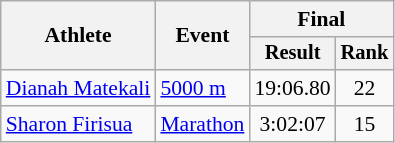<table class="wikitable" style="font-size:90%; text-align:center">
<tr>
<th rowspan=2>Athlete</th>
<th rowspan=2>Event</th>
<th colspan=2>Final</th>
</tr>
<tr style="font-size:95%">
<th>Result</th>
<th>Rank</th>
</tr>
<tr>
<td align=left><a href='#'>Dianah Matekali</a></td>
<td align=left rowspan=1><a href='#'>5000 m</a></td>
<td>19:06.80</td>
<td>22</td>
</tr>
<tr>
<td align=left><a href='#'>Sharon Firisua</a></td>
<td align=left rowspan=1><a href='#'>Marathon</a></td>
<td>3:02:07</td>
<td>15</td>
</tr>
</table>
